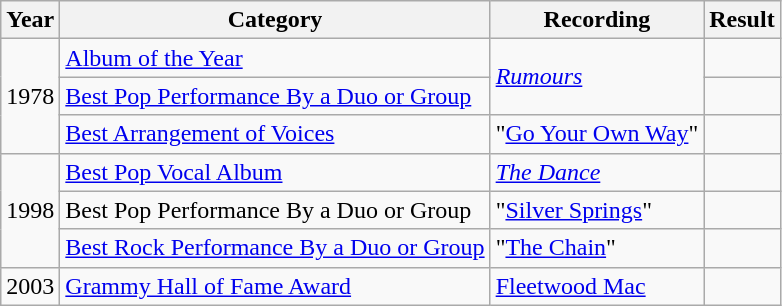<table class="wikitable">
<tr>
<th>Year</th>
<th>Category</th>
<th>Recording</th>
<th>Result</th>
</tr>
<tr>
<td rowspan="3">1978</td>
<td><a href='#'>Album of the Year</a></td>
<td rowspan="2"><em><a href='#'>Rumours</a></em></td>
<td></td>
</tr>
<tr>
<td><a href='#'>Best Pop Performance By a Duo or Group</a></td>
<td></td>
</tr>
<tr>
<td><a href='#'>Best Arrangement of Voices</a></td>
<td>"<a href='#'>Go Your Own Way</a>"</td>
<td></td>
</tr>
<tr>
<td rowspan="3">1998</td>
<td><a href='#'>Best Pop Vocal Album</a></td>
<td><em><a href='#'>The Dance</a></em></td>
<td></td>
</tr>
<tr>
<td>Best Pop Performance By a Duo or Group</td>
<td>"<a href='#'>Silver Springs</a>"</td>
<td></td>
</tr>
<tr>
<td><a href='#'>Best Rock Performance By a Duo or Group</a></td>
<td>"<a href='#'>The Chain</a>"</td>
<td></td>
</tr>
<tr>
<td>2003</td>
<td><a href='#'>Grammy Hall of Fame Award</a></td>
<td><a href='#'>Fleetwood Mac</a></td>
<td></td>
</tr>
</table>
